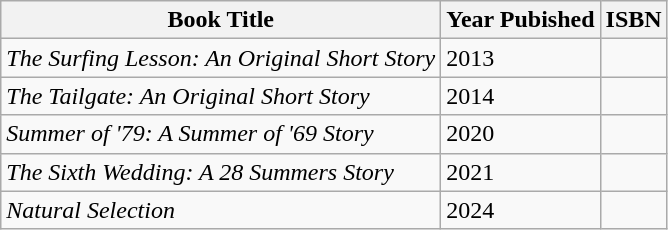<table class="wikitable sortable">
<tr>
<th>Book Title</th>
<th>Year Pubished</th>
<th>ISBN</th>
</tr>
<tr>
<td><em>The Surfing Lesson: An Original Short Story</em></td>
<td>2013</td>
<td></td>
</tr>
<tr>
<td><em>The Tailgate: An Original Short Story</em></td>
<td>2014</td>
<td></td>
</tr>
<tr>
<td><em>Summer of '79: A Summer of '69 Story</em></td>
<td>2020</td>
<td></td>
</tr>
<tr>
<td><em>The Sixth Wedding: A 28 Summers Story</em></td>
<td>2021</td>
<td></td>
</tr>
<tr>
<td><em>Natural Selection</em></td>
<td>2024</td>
<td></td>
</tr>
</table>
